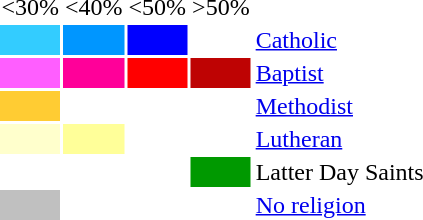<table>
<tr>
<td><30%</td>
<td><40%</td>
<td><50%</td>
<td>>50%</td>
</tr>
<tr>
<td style="background-color: #33ccff;"></td>
<td style="background-color: #0096ff;"></td>
<td style="background-color: #0000ff;"></td>
<td></td>
<td><a href='#'>Catholic</a></td>
</tr>
<tr>
<td style="background-color: #ff5eff;"></td>
<td style="background-color: #ff0099;"></td>
<td style="background-color: #ff0000;"></td>
<td style="background-color: #be0303;"></td>
<td><a href='#'>Baptist</a></td>
</tr>
<tr>
<td style="background-color: #ffcc33;"></td>
<td></td>
<td></td>
<td></td>
<td><a href='#'>Methodist</a></td>
</tr>
<tr>
<td style="background-color: #ffffcc;"></td>
<td style="background-color: #ffff99;"></td>
<td></td>
<td></td>
<td><a href='#'>Lutheran</a></td>
</tr>
<tr>
<td></td>
<td></td>
<td></td>
<td style="background-color: #009900;"></td>
<td>Latter Day Saints</td>
</tr>
<tr>
<td style="background-color: #c0c0c0;"></td>
<td></td>
<td></td>
<td></td>
<td><a href='#'>No religion</a></td>
</tr>
</table>
